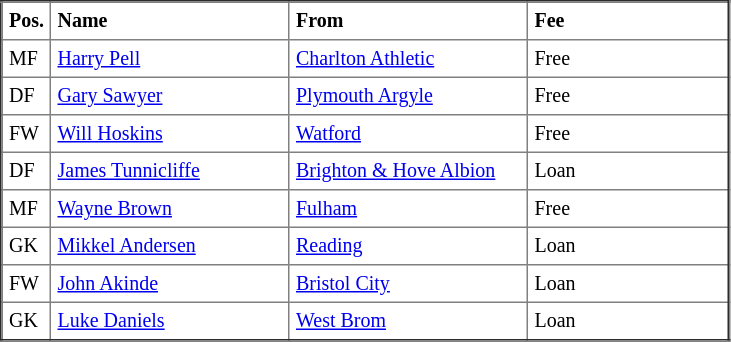<table border="2" cellpadding="4" style="border-collapse:collapse; text-align:left; font-size:smaller">
<tr style="background:#yellow">
<th><span> Pos.</span></th>
<th width=150><span> Name</span></th>
<th width=150><span> From</span></th>
<th width=125><span> Fee</span></th>
</tr>
<tr>
<td>MF</td>
<td><a href='#'>Harry Pell</a></td>
<td><a href='#'>Charlton Athletic</a></td>
<td>Free</td>
</tr>
<tr>
<td>DF</td>
<td><a href='#'>Gary Sawyer</a></td>
<td><a href='#'>Plymouth Argyle</a></td>
<td>Free</td>
</tr>
<tr>
<td>FW</td>
<td><a href='#'>Will Hoskins</a></td>
<td><a href='#'>Watford</a></td>
<td>Free</td>
</tr>
<tr>
<td>DF</td>
<td><a href='#'>James Tunnicliffe</a></td>
<td><a href='#'>Brighton & Hove Albion</a></td>
<td>Loan</td>
</tr>
<tr>
<td>MF</td>
<td><a href='#'>Wayne Brown</a></td>
<td><a href='#'>Fulham</a></td>
<td>Free</td>
</tr>
<tr>
<td>GK</td>
<td><a href='#'>Mikkel Andersen</a></td>
<td><a href='#'>Reading</a></td>
<td>Loan</td>
</tr>
<tr>
<td>FW</td>
<td><a href='#'>John Akinde</a></td>
<td><a href='#'>Bristol City</a></td>
<td>Loan</td>
</tr>
<tr>
<td>GK</td>
<td><a href='#'>Luke Daniels</a></td>
<td><a href='#'>West Brom</a></td>
<td>Loan</td>
</tr>
</table>
